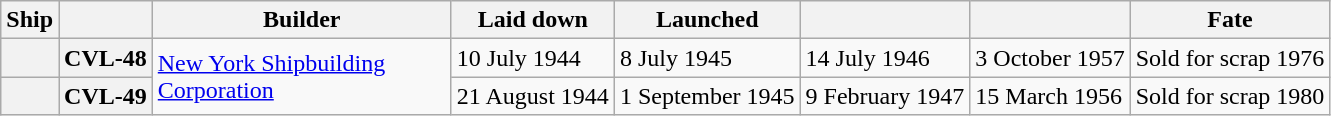<table class="sortable wikitable plainrowheaders">
<tr>
<th scope="col">Ship</th>
<th scope="col"></th>
<th scope="col">Builder</th>
<th scope="col">Laid down</th>
<th scope="col">Launched</th>
<th scope="col"></th>
<th scope="col"></th>
<th scope="col">Fate</th>
</tr>
<tr>
<th scope="row"></th>
<th scope="row" style="white-space: nowrap;">CVL-48</th>
<td rowspan=2 style="max-width:12em;"><a href='#'>New York Shipbuilding Corporation</a></td>
<td>10 July 1944</td>
<td>8 July 1945</td>
<td>14 July 1946</td>
<td>3 October 1957</td>
<td>Sold for scrap 1976</td>
</tr>
<tr>
<th scope="row"></th>
<th scope="row">CVL-49</th>
<td>21 August 1944</td>
<td>1 September 1945</td>
<td>9 February 1947</td>
<td>15 March 1956</td>
<td>Sold for scrap 1980</td>
</tr>
</table>
